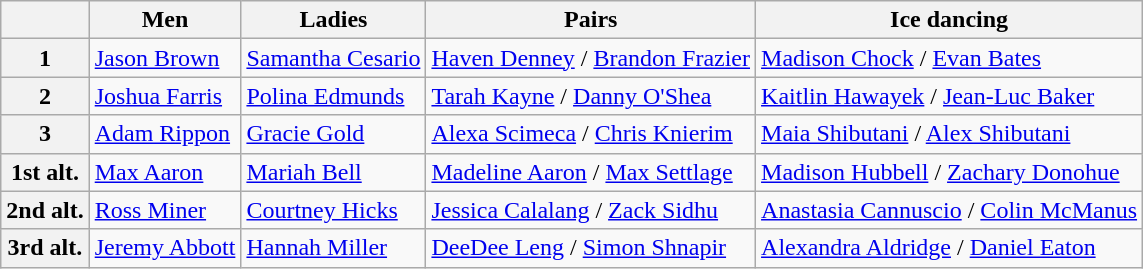<table class="wikitable">
<tr>
<th></th>
<th>Men</th>
<th>Ladies</th>
<th>Pairs</th>
<th>Ice dancing</th>
</tr>
<tr>
<th>1</th>
<td><a href='#'>Jason Brown</a></td>
<td><a href='#'>Samantha Cesario</a></td>
<td><a href='#'>Haven Denney</a> / <a href='#'>Brandon Frazier</a></td>
<td><a href='#'>Madison Chock</a> / <a href='#'>Evan Bates</a></td>
</tr>
<tr>
<th>2</th>
<td><a href='#'>Joshua Farris</a></td>
<td><a href='#'>Polina Edmunds</a></td>
<td><a href='#'>Tarah Kayne</a> / <a href='#'>Danny O'Shea</a></td>
<td><a href='#'>Kaitlin Hawayek</a> / <a href='#'>Jean-Luc Baker</a></td>
</tr>
<tr>
<th>3</th>
<td><a href='#'>Adam Rippon</a></td>
<td><a href='#'>Gracie Gold</a></td>
<td><a href='#'>Alexa Scimeca</a> / <a href='#'>Chris Knierim</a></td>
<td><a href='#'>Maia Shibutani</a> / <a href='#'>Alex Shibutani</a></td>
</tr>
<tr>
<th>1st alt.</th>
<td><a href='#'>Max Aaron</a></td>
<td><a href='#'>Mariah Bell</a></td>
<td><a href='#'>Madeline Aaron</a> / <a href='#'>Max Settlage</a></td>
<td><a href='#'>Madison Hubbell</a> / <a href='#'>Zachary Donohue</a></td>
</tr>
<tr>
<th>2nd alt.</th>
<td><a href='#'>Ross Miner</a></td>
<td><a href='#'>Courtney Hicks</a></td>
<td><a href='#'>Jessica Calalang</a> / <a href='#'>Zack Sidhu</a></td>
<td><a href='#'>Anastasia Cannuscio</a> / <a href='#'>Colin McManus</a></td>
</tr>
<tr>
<th>3rd alt.</th>
<td><a href='#'>Jeremy Abbott</a></td>
<td><a href='#'>Hannah Miller</a></td>
<td><a href='#'>DeeDee Leng</a> / <a href='#'>Simon Shnapir</a></td>
<td><a href='#'>Alexandra Aldridge</a> / <a href='#'>Daniel Eaton</a></td>
</tr>
</table>
